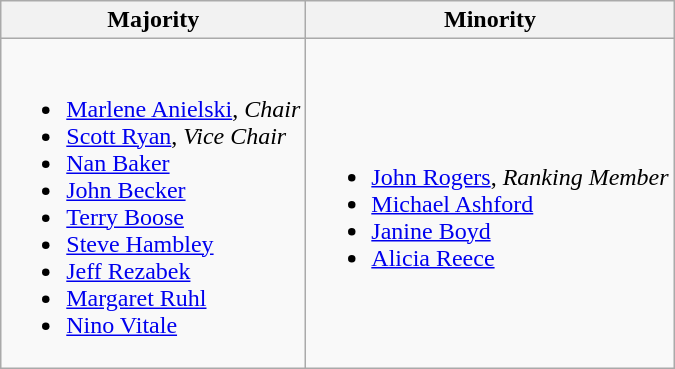<table class=wikitable>
<tr>
<th>Majority</th>
<th>Minority</th>
</tr>
<tr>
<td><br><ul><li><a href='#'>Marlene Anielski</a>, <em>Chair</em></li><li><a href='#'>Scott Ryan</a>, <em>Vice Chair</em></li><li><a href='#'>Nan Baker</a></li><li><a href='#'>John Becker</a></li><li><a href='#'>Terry Boose</a></li><li><a href='#'>Steve Hambley</a></li><li><a href='#'>Jeff Rezabek</a></li><li><a href='#'>Margaret Ruhl</a></li><li><a href='#'>Nino Vitale</a></li></ul></td>
<td><br><ul><li><a href='#'>John Rogers</a>, <em>Ranking Member</em></li><li><a href='#'>Michael Ashford</a></li><li><a href='#'>Janine Boyd</a></li><li><a href='#'>Alicia Reece</a></li></ul></td>
</tr>
</table>
